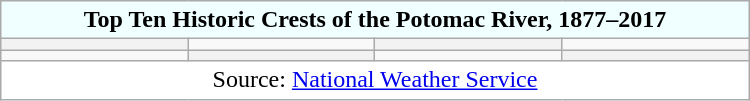<table class="wikitable" style="width:500px; margin:auto;">
<tr>
<th colspan="8" style="background:azure;">Top Ten Historic Crests of the Potomac River, 1877–2017</th>
</tr>
<tr>
<th></th>
<td align=center></td>
<th></th>
<td align=center></td>
</tr>
<tr>
<td></td>
<th align=center></th>
<td align=center></td>
<th></th>
</tr>
<tr>
<td colspan="8" style="text-align:center; background:white;">Source: <a href='#'>National Weather Service</a></td>
</tr>
</table>
